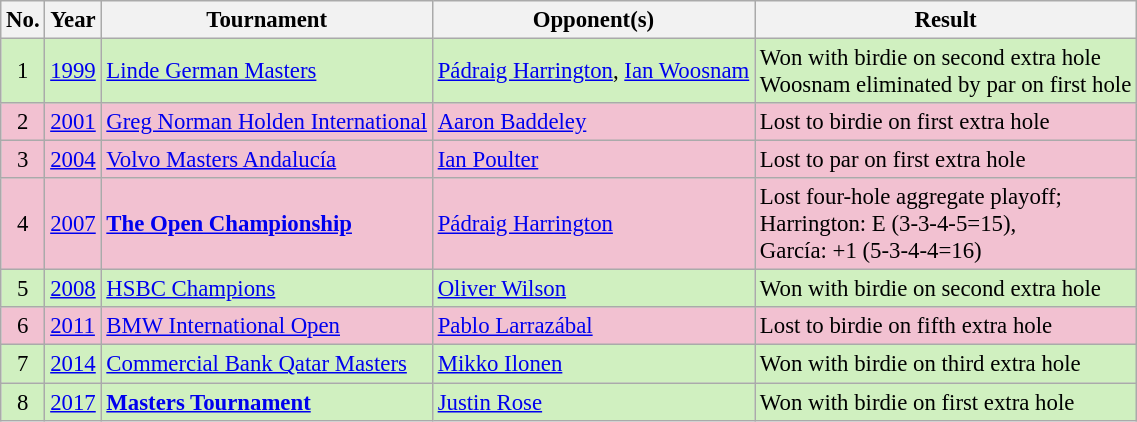<table class="wikitable" style="font-size:95%;">
<tr>
<th>No.</th>
<th>Year</th>
<th>Tournament</th>
<th>Opponent(s)</th>
<th>Result</th>
</tr>
<tr style="background:#D0F0C0;">
<td align=center>1</td>
<td><a href='#'>1999</a></td>
<td><a href='#'>Linde German Masters</a></td>
<td> <a href='#'>Pádraig Harrington</a>,  <a href='#'>Ian Woosnam</a></td>
<td>Won with birdie on second extra hole<br>Woosnam eliminated by par on first hole</td>
</tr>
<tr style="background:#F2C1D1;">
<td align=center>2</td>
<td><a href='#'>2001</a></td>
<td><a href='#'>Greg Norman Holden International</a></td>
<td> <a href='#'>Aaron Baddeley</a></td>
<td>Lost to birdie on first extra hole</td>
</tr>
<tr style="background:#F2C1D1;">
<td align=center>3</td>
<td><a href='#'>2004</a></td>
<td><a href='#'>Volvo Masters Andalucía</a></td>
<td> <a href='#'>Ian Poulter</a></td>
<td>Lost to par on first extra hole</td>
</tr>
<tr style="background:#F2C1D1;">
<td align=center>4</td>
<td><a href='#'>2007</a></td>
<td><strong><a href='#'>The Open Championship</a></strong></td>
<td> <a href='#'>Pádraig Harrington</a></td>
<td>Lost four-hole aggregate playoff;<br>Harrington: E (3-3-4-5=15),<br>García: +1 (5-3-4-4=16)</td>
</tr>
<tr style="background:#D0F0C0;">
<td align=center>5</td>
<td><a href='#'>2008</a></td>
<td><a href='#'>HSBC Champions</a></td>
<td> <a href='#'>Oliver Wilson</a></td>
<td>Won with birdie on second extra hole</td>
</tr>
<tr style="background:#F2C1D1;">
<td align=center>6</td>
<td><a href='#'>2011</a></td>
<td><a href='#'>BMW International Open</a></td>
<td> <a href='#'>Pablo Larrazábal</a></td>
<td>Lost to birdie on fifth extra hole</td>
</tr>
<tr style="background:#D0F0C0;">
<td align=center>7</td>
<td><a href='#'>2014</a></td>
<td><a href='#'>Commercial Bank Qatar Masters</a></td>
<td> <a href='#'>Mikko Ilonen</a></td>
<td>Won with birdie on third extra hole</td>
</tr>
<tr style="background:#D0F0C0;">
<td align=center>8</td>
<td><a href='#'>2017</a></td>
<td><strong><a href='#'>Masters Tournament</a></strong></td>
<td> <a href='#'>Justin Rose</a></td>
<td>Won with birdie on first extra hole</td>
</tr>
</table>
